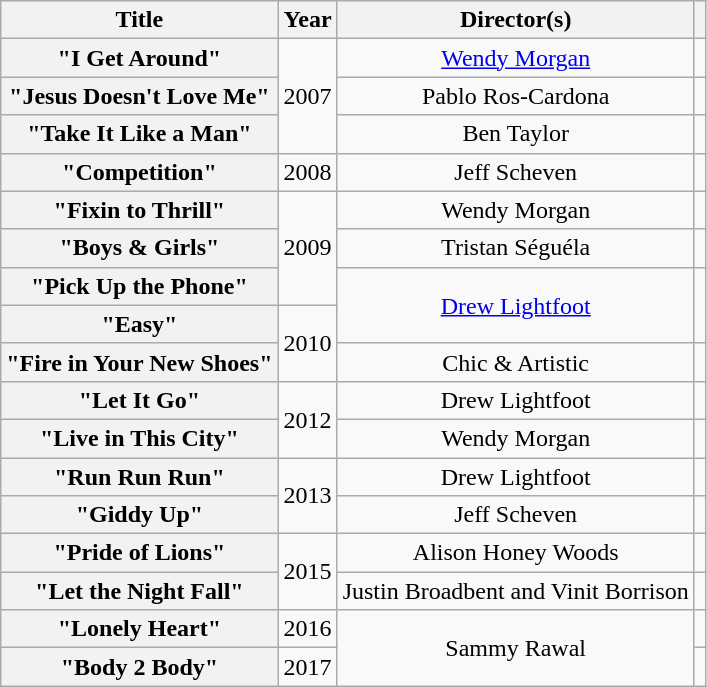<table class="wikitable plainrowheaders" style="text-align:center;">
<tr>
<th scope="col">Title</th>
<th scope="col">Year</th>
<th scope="col">Director(s)</th>
<th scope="col"></th>
</tr>
<tr>
<th scope="row">"I Get Around"</th>
<td rowspan="3">2007</td>
<td><a href='#'>Wendy Morgan</a></td>
<td></td>
</tr>
<tr>
<th scope="row">"Jesus Doesn't Love Me"</th>
<td>Pablo Ros-Cardona</td>
<td></td>
</tr>
<tr>
<th scope="row">"Take It Like a Man"</th>
<td>Ben Taylor</td>
<td></td>
</tr>
<tr>
<th scope="row">"Competition"</th>
<td>2008</td>
<td>Jeff Scheven</td>
<td></td>
</tr>
<tr>
<th scope="row">"Fixin to Thrill"</th>
<td rowspan="3">2009</td>
<td>Wendy Morgan</td>
<td></td>
</tr>
<tr>
<th scope="row">"Boys & Girls"<br></th>
<td>Tristan Séguéla</td>
<td></td>
</tr>
<tr>
<th scope="row">"Pick Up the Phone"</th>
<td rowspan="2"><a href='#'>Drew Lightfoot</a></td>
<td rowspan="2"></td>
</tr>
<tr>
<th scope="row">"Easy"</th>
<td rowspan="2">2010</td>
</tr>
<tr>
<th scope="row">"Fire in Your New Shoes"<br></th>
<td>Chic & Artistic</td>
<td></td>
</tr>
<tr>
<th scope="row">"Let It Go"</th>
<td rowspan="2">2012</td>
<td>Drew Lightfoot</td>
<td></td>
</tr>
<tr>
<th scope="row">"Live in This City"</th>
<td>Wendy Morgan</td>
<td></td>
</tr>
<tr>
<th scope="row">"Run Run Run"</th>
<td rowspan="2">2013</td>
<td>Drew Lightfoot</td>
<td></td>
</tr>
<tr>
<th scope="row">"Giddy Up"</th>
<td>Jeff Scheven</td>
<td></td>
</tr>
<tr>
<th scope="row">"Pride of Lions"<br></th>
<td rowspan="2">2015</td>
<td>Alison Honey Woods</td>
<td></td>
</tr>
<tr>
<th scope="row">"Let the Night Fall"</th>
<td>Justin Broadbent and Vinit Borrison</td>
<td></td>
</tr>
<tr>
<th scope="row">"Lonely Heart"</th>
<td>2016</td>
<td rowspan="2">Sammy Rawal</td>
<td></td>
</tr>
<tr>
<th scope="row">"Body 2 Body"</th>
<td>2017</td>
<td></td>
</tr>
</table>
